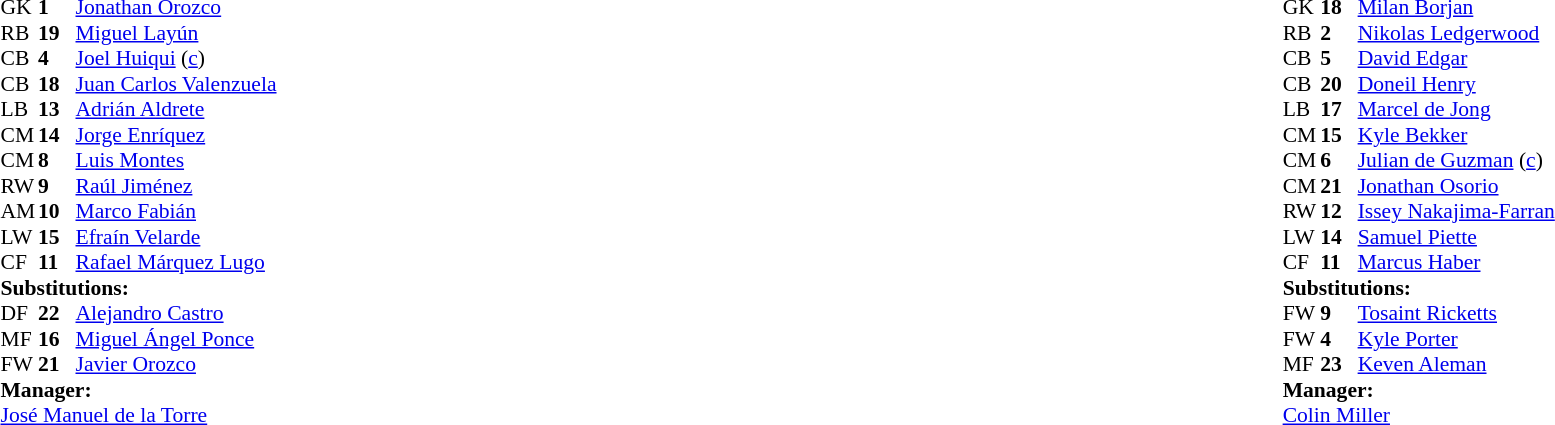<table width="100%">
<tr>
<td valign="top" width="50%"><br><table style="font-size: 90%" cellspacing="0" cellpadding="0">
<tr>
<th width="25"></th>
<th width="25"></th>
</tr>
<tr>
<td>GK</td>
<td><strong>1</strong></td>
<td><a href='#'>Jonathan Orozco</a></td>
</tr>
<tr>
<td>RB</td>
<td><strong>19</strong></td>
<td><a href='#'>Miguel Layún</a></td>
</tr>
<tr>
<td>CB</td>
<td><strong>4</strong></td>
<td><a href='#'>Joel Huiqui</a> (<a href='#'>c</a>)</td>
</tr>
<tr>
<td>CB</td>
<td><strong>18</strong></td>
<td><a href='#'>Juan Carlos Valenzuela</a></td>
</tr>
<tr>
<td>LB</td>
<td><strong>13</strong></td>
<td><a href='#'>Adrián Aldrete</a></td>
</tr>
<tr>
<td>CM</td>
<td><strong>14</strong></td>
<td><a href='#'>Jorge Enríquez</a></td>
<td></td>
<td></td>
</tr>
<tr>
<td>CM</td>
<td><strong>8</strong></td>
<td><a href='#'>Luis Montes</a></td>
<td></td>
</tr>
<tr>
<td>RW</td>
<td><strong>9</strong></td>
<td><a href='#'>Raúl Jiménez</a></td>
</tr>
<tr>
<td>AM</td>
<td><strong>10</strong></td>
<td><a href='#'>Marco Fabián</a></td>
<td></td>
<td></td>
</tr>
<tr>
<td>LW</td>
<td><strong>15</strong></td>
<td><a href='#'>Efraín Velarde</a></td>
</tr>
<tr>
<td>CF</td>
<td><strong>11</strong></td>
<td><a href='#'>Rafael Márquez Lugo</a></td>
<td></td>
<td></td>
</tr>
<tr>
<td colspan=3><strong>Substitutions:</strong></td>
</tr>
<tr>
<td>DF</td>
<td><strong>22</strong></td>
<td><a href='#'>Alejandro Castro</a></td>
<td></td>
<td></td>
</tr>
<tr>
<td>MF</td>
<td><strong>16</strong></td>
<td><a href='#'>Miguel Ángel Ponce</a></td>
<td></td>
<td></td>
</tr>
<tr>
<td>FW</td>
<td><strong>21</strong></td>
<td><a href='#'>Javier Orozco</a></td>
<td></td>
<td></td>
</tr>
<tr>
<td colspan=3><strong>Manager:</strong></td>
</tr>
<tr>
<td colspan=3><a href='#'>José Manuel de la Torre</a></td>
</tr>
</table>
</td>
<td valign="top"></td>
<td valign="top" width="50%"><br><table style="font-size: 90%" cellspacing="0" cellpadding="0" align="center">
<tr>
<th width=25></th>
<th width=25></th>
</tr>
<tr>
<td>GK</td>
<td><strong>18</strong></td>
<td><a href='#'>Milan Borjan</a></td>
</tr>
<tr>
<td>RB</td>
<td><strong>2</strong></td>
<td><a href='#'>Nikolas Ledgerwood</a></td>
</tr>
<tr>
<td>CB</td>
<td><strong>5</strong></td>
<td><a href='#'>David Edgar</a></td>
<td></td>
</tr>
<tr>
<td>CB</td>
<td><strong>20</strong></td>
<td><a href='#'>Doneil Henry</a></td>
</tr>
<tr>
<td>LB</td>
<td><strong>17</strong></td>
<td><a href='#'>Marcel de Jong</a></td>
</tr>
<tr>
<td>CM</td>
<td><strong>15</strong></td>
<td><a href='#'>Kyle Bekker</a></td>
<td></td>
<td></td>
</tr>
<tr>
<td>CM</td>
<td><strong>6</strong></td>
<td><a href='#'>Julian de Guzman</a> (<a href='#'>c</a>)</td>
</tr>
<tr>
<td>CM</td>
<td><strong>21</strong></td>
<td><a href='#'>Jonathan Osorio</a></td>
</tr>
<tr>
<td>RW</td>
<td><strong>12</strong></td>
<td><a href='#'>Issey Nakajima-Farran</a></td>
<td></td>
<td></td>
</tr>
<tr>
<td>LW</td>
<td><strong>14</strong></td>
<td><a href='#'>Samuel Piette</a></td>
</tr>
<tr>
<td>CF</td>
<td><strong>11</strong></td>
<td><a href='#'>Marcus Haber</a></td>
<td></td>
<td></td>
</tr>
<tr>
<td colspan=3><strong>Substitutions:</strong></td>
</tr>
<tr>
<td>FW</td>
<td><strong>9</strong></td>
<td><a href='#'>Tosaint Ricketts</a></td>
<td></td>
<td></td>
</tr>
<tr>
<td>FW</td>
<td><strong>4</strong></td>
<td><a href='#'>Kyle Porter</a></td>
<td></td>
<td></td>
</tr>
<tr>
<td>MF</td>
<td><strong>23</strong></td>
<td><a href='#'>Keven Aleman</a></td>
<td></td>
<td></td>
</tr>
<tr>
<td colspan=3><strong>Manager:</strong></td>
</tr>
<tr>
<td colspan=3><a href='#'>Colin Miller</a></td>
</tr>
</table>
</td>
</tr>
</table>
